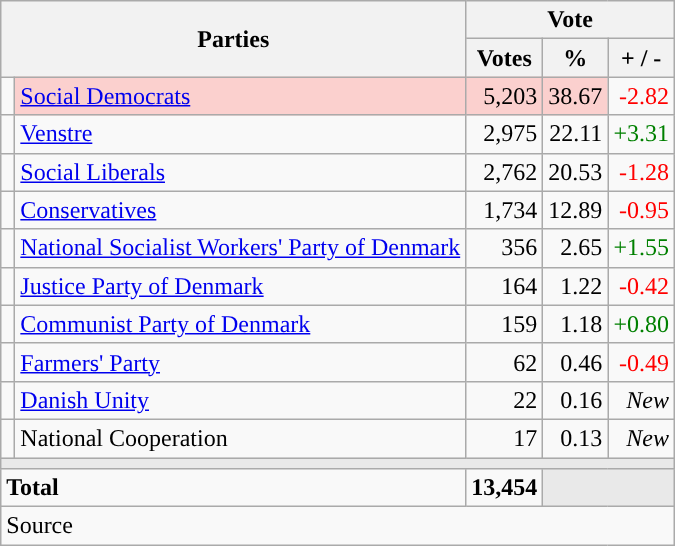<table class="wikitable" style="text-align:right;">
<tr>
<th style="text-align:centre;" rowspan="2" colspan="2" width="225">Parties</th>
<th colspan="3">Vote</th>
</tr>
<tr>
<th width="15">Votes</th>
<th width="15">%</th>
<th width="15">+ / -</th>
</tr>
<tr>
<td width="2" style="color:inherit;background:"></td>
<td bgcolor=#fbd0ce  align="left"><a href='#'>Social Democrats</a></td>
<td bgcolor=#fbd0ce>5,203</td>
<td bgcolor=#fbd0ce>38.67</td>
<td style=color:red;>-2.82</td>
</tr>
<tr>
<td width="2" style="color:inherit;background:"></td>
<td align="left"><a href='#'>Venstre</a></td>
<td>2,975</td>
<td>22.11</td>
<td style=color:green;>+3.31</td>
</tr>
<tr>
<td width="2" style="color:inherit;background:"></td>
<td align="left"><a href='#'>Social Liberals</a></td>
<td>2,762</td>
<td>20.53</td>
<td style=color:red;>-1.28</td>
</tr>
<tr>
<td width="2" style="color:inherit;background:"></td>
<td align="left"><a href='#'>Conservatives</a></td>
<td>1,734</td>
<td>12.89</td>
<td style=color:red;>-0.95</td>
</tr>
<tr>
<td width="2" style="color:inherit;background:"></td>
<td align="left"><a href='#'>National Socialist Workers' Party of Denmark</a></td>
<td>356</td>
<td>2.65</td>
<td style=color:green;>+1.55</td>
</tr>
<tr>
<td width="2" style="color:inherit;background:"></td>
<td align="left"><a href='#'>Justice Party of Denmark</a></td>
<td>164</td>
<td>1.22</td>
<td style=color:red;>-0.42</td>
</tr>
<tr>
<td width="2" style="color:inherit;background:"></td>
<td align="left"><a href='#'>Communist Party of Denmark</a></td>
<td>159</td>
<td>1.18</td>
<td style=color:green;>+0.80</td>
</tr>
<tr>
<td width="2" style="color:inherit;background:"></td>
<td align="left"><a href='#'>Farmers' Party</a></td>
<td>62</td>
<td>0.46</td>
<td style=color:red;>-0.49</td>
</tr>
<tr>
<td width="2" style="color:inherit;background:"></td>
<td align="left"><a href='#'>Danish Unity</a></td>
<td>22</td>
<td>0.16</td>
<td><em>New</em></td>
</tr>
<tr>
<td width="2" style="color:inherit;background:"></td>
<td align="left">National Cooperation</td>
<td>17</td>
<td>0.13</td>
<td><em>New</em></td>
</tr>
<tr>
<td colspan="7" bgcolor="#E9E9E9"></td>
</tr>
<tr>
<td align="left" colspan="2"><strong>Total</strong></td>
<td><strong>13,454</strong></td>
<td bgcolor="#E9E9E9" colspan="2"></td>
</tr>
<tr>
<td align="left" colspan="6">Source</td>
</tr>
</table>
